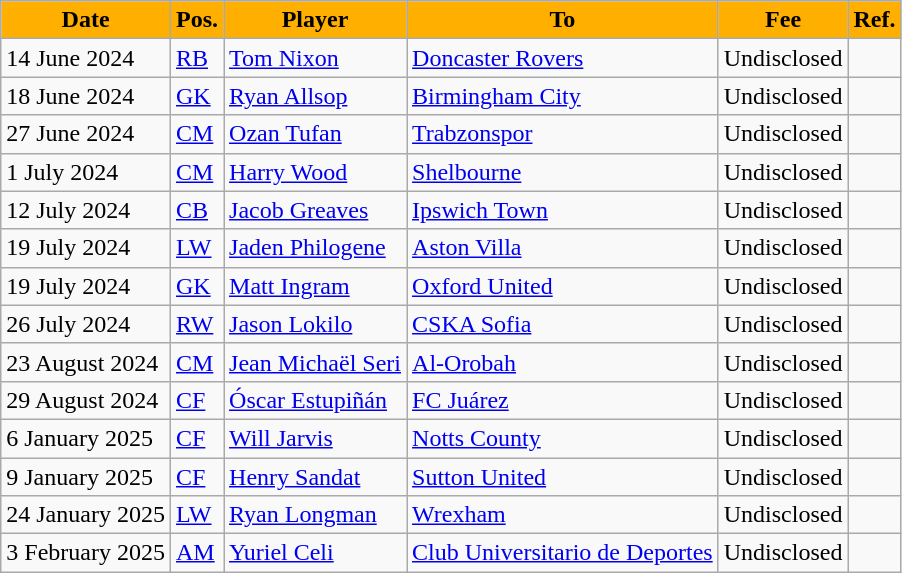<table class="wikitable plainrowheaders sortable">
<tr>
<th style="background:#ffaf00; color:#000000;">Date</th>
<th style="background:#ffaf00; color:#000000;">Pos.</th>
<th style="background:#ffaf00; color:#000000;">Player</th>
<th style="background:#ffaf00; color:#000000;">To</th>
<th style="background:#ffaf00; color:#000000;">Fee</th>
<th style="background:#ffaf00; color:#000000;">Ref.</th>
</tr>
<tr>
<td>14 June 2024</td>
<td><a href='#'>RB</a></td>
<td> <a href='#'>Tom Nixon</a></td>
<td> <a href='#'>Doncaster Rovers</a></td>
<td>Undisclosed</td>
<td></td>
</tr>
<tr>
<td>18 June 2024</td>
<td><a href='#'>GK</a></td>
<td> <a href='#'>Ryan Allsop</a></td>
<td> <a href='#'>Birmingham City</a></td>
<td>Undisclosed</td>
<td></td>
</tr>
<tr>
<td>27 June 2024</td>
<td><a href='#'>CM</a></td>
<td> <a href='#'>Ozan Tufan</a></td>
<td> <a href='#'>Trabzonspor</a></td>
<td>Undisclosed</td>
<td></td>
</tr>
<tr>
<td>1 July 2024</td>
<td><a href='#'>CM</a></td>
<td> <a href='#'>Harry Wood</a></td>
<td> <a href='#'>Shelbourne</a></td>
<td>Undisclosed</td>
<td></td>
</tr>
<tr>
<td>12 July 2024</td>
<td><a href='#'>CB</a></td>
<td> <a href='#'>Jacob Greaves</a></td>
<td> <a href='#'>Ipswich Town</a></td>
<td>Undisclosed</td>
<td></td>
</tr>
<tr>
<td>19 July 2024</td>
<td><a href='#'>LW</a></td>
<td> <a href='#'>Jaden Philogene</a></td>
<td> <a href='#'>Aston Villa</a></td>
<td>Undisclosed</td>
<td></td>
</tr>
<tr>
<td>19 July 2024</td>
<td><a href='#'>GK</a></td>
<td> <a href='#'>Matt Ingram</a></td>
<td> <a href='#'>Oxford United</a></td>
<td>Undisclosed</td>
<td></td>
</tr>
<tr>
<td>26 July 2024</td>
<td><a href='#'>RW</a></td>
<td> <a href='#'>Jason Lokilo</a></td>
<td> <a href='#'>CSKA Sofia</a></td>
<td>Undisclosed</td>
<td></td>
</tr>
<tr>
<td>23 August 2024</td>
<td><a href='#'>CM</a></td>
<td> <a href='#'>Jean Michaël Seri</a></td>
<td> <a href='#'>Al-Orobah</a></td>
<td>Undisclosed</td>
<td></td>
</tr>
<tr>
<td>29 August 2024</td>
<td><a href='#'>CF</a></td>
<td> <a href='#'>Óscar Estupiñán</a></td>
<td> <a href='#'>FC Juárez</a></td>
<td>Undisclosed</td>
<td></td>
</tr>
<tr>
<td>6 January 2025</td>
<td><a href='#'>CF</a></td>
<td> <a href='#'>Will Jarvis</a></td>
<td> <a href='#'>Notts County</a></td>
<td>Undisclosed</td>
<td></td>
</tr>
<tr>
<td>9 January 2025</td>
<td><a href='#'>CF</a></td>
<td> <a href='#'>Henry Sandat</a></td>
<td> <a href='#'>Sutton United</a></td>
<td>Undisclosed</td>
<td></td>
</tr>
<tr>
<td>24 January 2025</td>
<td><a href='#'>LW</a></td>
<td> <a href='#'>Ryan Longman</a></td>
<td> <a href='#'>Wrexham</a></td>
<td>Undisclosed</td>
<td></td>
</tr>
<tr>
<td>3 February 2025</td>
<td><a href='#'>AM</a></td>
<td> <a href='#'>Yuriel Celi</a></td>
<td> <a href='#'>Club Universitario de Deportes</a></td>
<td>Undisclosed</td>
<td></td>
</tr>
</table>
